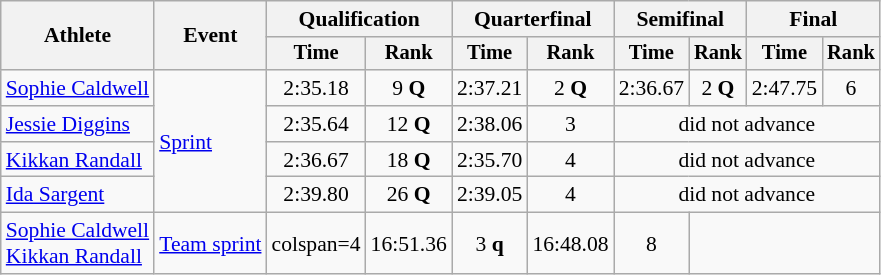<table class=wikitable style=font-size:90%;text-align:center>
<tr>
<th rowspan=2>Athlete</th>
<th rowspan=2>Event</th>
<th colspan=2>Qualification</th>
<th colspan=2>Quarterfinal</th>
<th colspan=2>Semifinal</th>
<th colspan=2>Final</th>
</tr>
<tr style=font-size:95%>
<th>Time</th>
<th>Rank</th>
<th>Time</th>
<th>Rank</th>
<th>Time</th>
<th>Rank</th>
<th>Time</th>
<th>Rank</th>
</tr>
<tr>
<td align=left><a href='#'>Sophie Caldwell</a></td>
<td align=left rowspan=4><a href='#'>Sprint</a></td>
<td>2:35.18</td>
<td>9 <strong>Q</strong></td>
<td>2:37.21</td>
<td>2 <strong>Q</strong></td>
<td>2:36.67</td>
<td>2 <strong>Q</strong></td>
<td>2:47.75</td>
<td>6</td>
</tr>
<tr>
<td align=left><a href='#'>Jessie Diggins</a></td>
<td>2:35.64</td>
<td>12 <strong>Q</strong></td>
<td>2:38.06</td>
<td>3</td>
<td colspan=4>did not advance</td>
</tr>
<tr>
<td align=left><a href='#'>Kikkan Randall</a></td>
<td>2:36.67</td>
<td>18 <strong>Q</strong></td>
<td>2:35.70</td>
<td>4</td>
<td colspan=4>did not advance</td>
</tr>
<tr>
<td align=left><a href='#'>Ida Sargent</a></td>
<td>2:39.80</td>
<td>26 <strong>Q</strong></td>
<td>2:39.05</td>
<td>4</td>
<td colspan=4>did not advance</td>
</tr>
<tr>
<td align=left><a href='#'>Sophie Caldwell</a><br><a href='#'>Kikkan Randall</a></td>
<td align=left><a href='#'>Team sprint</a></td>
<td>colspan=4 </td>
<td>16:51.36</td>
<td>3 <strong>q</strong></td>
<td>16:48.08</td>
<td>8</td>
</tr>
</table>
